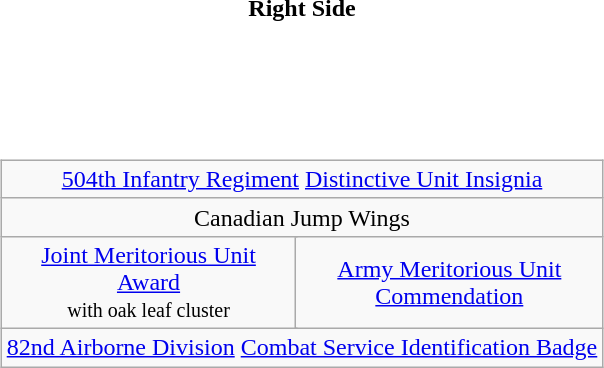<table class="toccolours collapsible collapsed" style="width:75%; background:transparent;">
<tr>
<th colspan=>Right Side</th>
</tr>
<tr>
<td colspan="2"><br><table style="margin:1em auto; text-align:center;">
<tr>
<td colspan="3"></td>
</tr>
<tr>
<td colspan="3"></td>
</tr>
<tr>
<td colspan="3"> </td>
</tr>
<tr>
<td colspan="3"></td>
</tr>
<tr>
</tr>
</table>
<table class="wikitable" style="margin:1em auto; text-align:center;">
<tr>
<td colspan="5"><a href='#'>504th Infantry Regiment</a> <a href='#'>Distinctive Unit Insignia</a></td>
</tr>
<tr>
<td colspan="5">Canadian Jump Wings</td>
</tr>
<tr>
<td colspan="3"><a href='#'>Joint Meritorious Unit<br>Award</a><br><small>with oak leaf cluster</small></td>
<td colspan="3"><a href='#'>Army Meritorious Unit<br>Commendation</a></td>
</tr>
<tr>
<td colspan="5"><a href='#'>82nd Airborne Division</a> <a href='#'>Combat Service Identification Badge</a></td>
</tr>
</table>
</td>
</tr>
</table>
